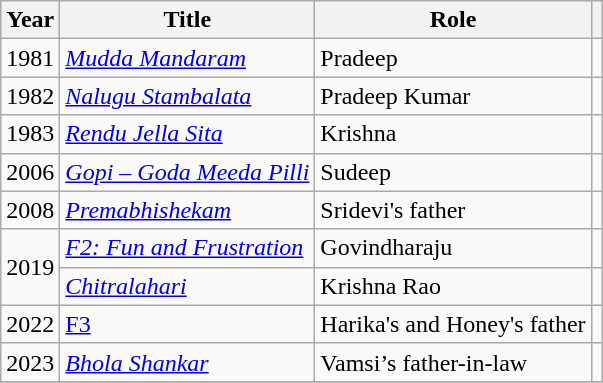<table class="wikitable sortable">
<tr>
<th scope="col">Year</th>
<th scope="col">Title</th>
<th scope="col">Role</th>
<th scope="col" class="unsortable" ></th>
</tr>
<tr>
<td>1981</td>
<td><em><a href='#'>Mudda Mandaram</a></em></td>
<td>Pradeep</td>
<td></td>
</tr>
<tr>
<td>1982</td>
<td><em><a href='#'>Nalugu Stambalata</a></em></td>
<td>Pradeep Kumar</td>
<td></td>
</tr>
<tr>
<td>1983</td>
<td><em><a href='#'>Rendu Jella Sita</a></em></td>
<td>Krishna</td>
<td></td>
</tr>
<tr>
<td>2006</td>
<td><em><a href='#'>Gopi – Goda Meeda Pilli</a></em></td>
<td>Sudeep</td>
<td></td>
</tr>
<tr>
<td>2008</td>
<td><em><a href='#'>Premabhishekam</a></em></td>
<td>Sridevi's father</td>
<td></td>
</tr>
<tr>
<td rowspan="2">2019</td>
<td><em><a href='#'>F2: Fun and Frustration</a></em></td>
<td>Govindharaju</td>
<td></td>
</tr>
<tr>
<td><em><a href='#'>Chitralahari</a></em></td>
<td>Krishna Rao</td>
<td></td>
</tr>
<tr>
<td>2022</td>
<td><em><a href='#'></em>F3<em></a></em></td>
<td>Harika's and Honey's father</td>
<td></td>
</tr>
<tr>
<td>2023</td>
<td><em><a href='#'>Bhola Shankar</a></em></td>
<td>Vamsi’s father-in-law</td>
<td></td>
</tr>
<tr>
</tr>
</table>
